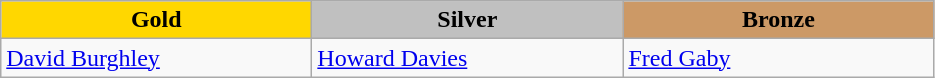<table class="wikitable" style="text-align:left">
<tr align="center">
<td width=200 bgcolor=gold><strong>Gold</strong></td>
<td width=200 bgcolor=silver><strong>Silver</strong></td>
<td width=200 bgcolor=CC9966><strong>Bronze</strong></td>
</tr>
<tr>
<td><a href='#'>David Burghley</a><br><em></em></td>
<td><a href='#'>Howard Davies</a><br><em></em></td>
<td><a href='#'>Fred Gaby</a><br><em></em></td>
</tr>
</table>
